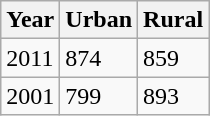<table class="wikitable sortable">
<tr>
<th>Year</th>
<th>Urban</th>
<th>Rural</th>
</tr>
<tr>
<td>2011</td>
<td>874</td>
<td>859</td>
</tr>
<tr>
<td>2001</td>
<td>799</td>
<td>893</td>
</tr>
</table>
